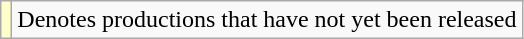<table class="wikitable">
<tr>
<td style="background:#FFFFCC;"></td>
<td>Denotes productions that have not yet been released</td>
</tr>
</table>
